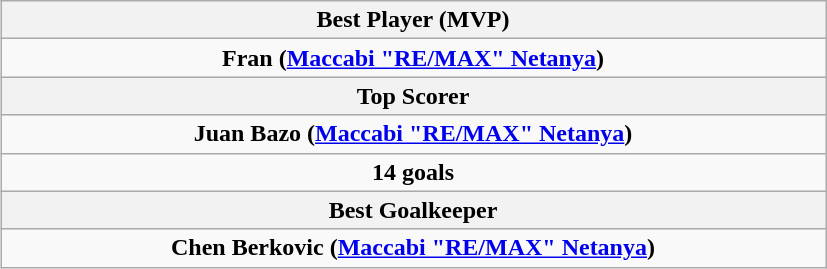<table class="wikitable" style="margin:auto">
<tr>
<th width=60% colspan="3">Best Player (MVP)</th>
</tr>
<tr>
<td align="center" colspan="3"><strong> Fran (<a href='#'>Maccabi "RE/MAX" Netanya</a>)</strong></td>
</tr>
<tr>
<th colspan="3">Top Scorer</th>
</tr>
<tr>
<td align="center" colspan="3"><strong> Juan Bazo (<a href='#'>Maccabi "RE/MAX" Netanya</a>)</strong></td>
</tr>
<tr>
<td align="center" colspan="3"><strong>14 goals</strong></td>
</tr>
<tr>
<th colspan="3">Best Goalkeeper</th>
</tr>
<tr>
<td colspan="3" align="center"><strong> Chen Berkovic (<a href='#'>Maccabi "RE/MAX" Netanya</a>)</strong></td>
</tr>
</table>
